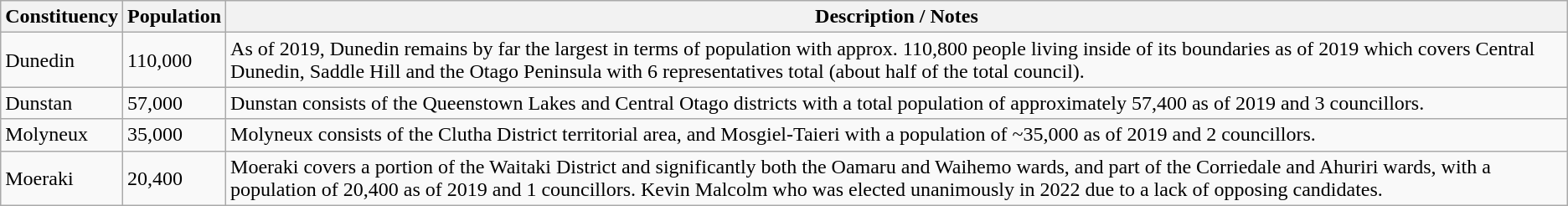<table class="wikitable">
<tr>
<th>Constituency</th>
<th>Population</th>
<th>Description / Notes</th>
</tr>
<tr>
<td>Dunedin</td>
<td>110,000</td>
<td>As of 2019, Dunedin remains by far the largest in terms of population with approx. 110,800 people living inside of its boundaries as of 2019 which covers Central Dunedin, Saddle Hill and the Otago Peninsula with 6 representatives total (about half of the total council).</td>
</tr>
<tr>
<td>Dunstan</td>
<td>57,000</td>
<td>Dunstan consists of the Queenstown Lakes and Central Otago districts with a total population of approximately 57,400 as of 2019 and 3 councillors.</td>
</tr>
<tr>
<td>Molyneux</td>
<td>35,000</td>
<td>Molyneux consists of the Clutha District territorial area, and Mosgiel-Taieri with a population of ~35,000 as of 2019 and 2 councillors.</td>
</tr>
<tr>
<td>Moeraki</td>
<td>20,400</td>
<td>Moeraki covers a portion of the Waitaki District and significantly both the Oamaru and Waihemo wards, and part of the Corriedale and Ahuriri wards, with a population of 20,400 as of 2019 and 1 councillors. Kevin Malcolm who was elected unanimously in 2022 due to a lack of opposing candidates.</td>
</tr>
</table>
